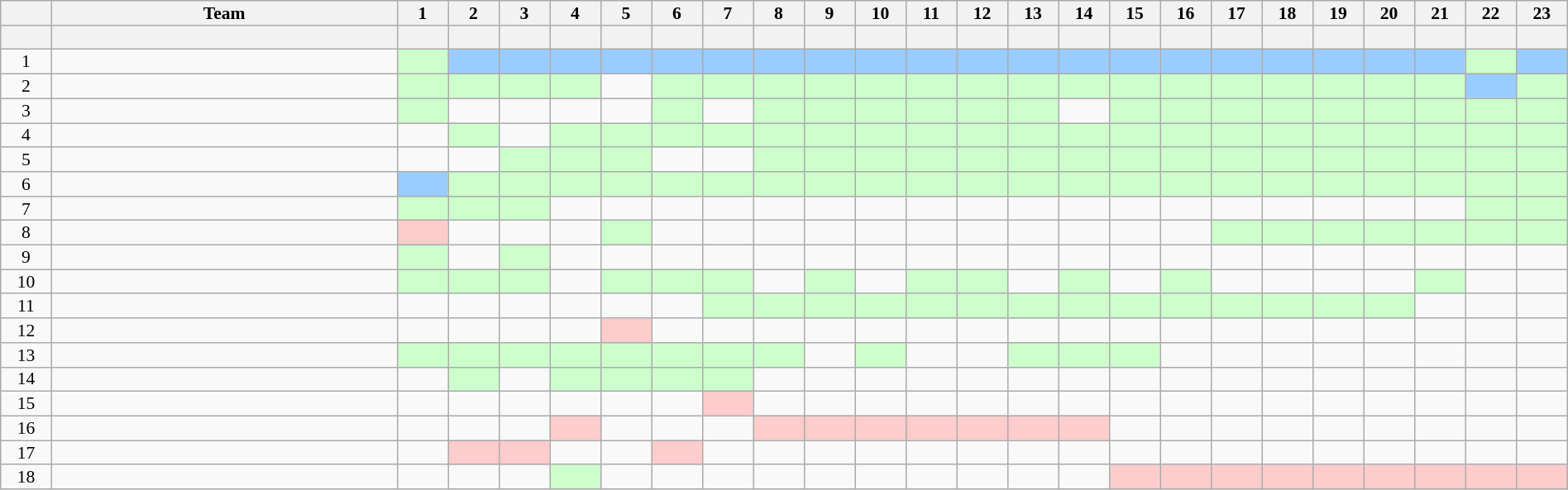<table class="wikitable sortable" style="text-align:center; line-height: 90%; font-size:90%;" width=100%>
<tr>
<th width=20 abbr="Position"></th>
<th width=175px>Team</th>
<th width=20 abbr="Round 1">1</th>
<th width=20 abbr="Round 2">2</th>
<th width=20 abbr="Round 3">3</th>
<th width=20 abbr="Round 4">4</th>
<th width=20 abbr="Round 5">5</th>
<th width=20 abbr="Round 6">6</th>
<th width=20 abbr="Round 7">7</th>
<th width=20 abbr="Round 8">8</th>
<th width=20 abbr="Round 9">9</th>
<th width=20 abbr="Round 10">10</th>
<th width=20 abbr="Round 11">11</th>
<th width=20 abbr="Round 12">12</th>
<th width=20 abbr="Round 13">13</th>
<th width=20 abbr="Round 14">14</th>
<th width=20 abbr="Round 15">15</th>
<th width=20 abbr="Round 16">16</th>
<th width=20 abbr="Round 17">17</th>
<th width=20 abbr="Round 18">18</th>
<th width=20 abbr="Round 19">19</th>
<th width=20 abbr="Round 20">20</th>
<th width=20 abbr="Round 21">21</th>
<th width=20 abbr="Round 22">22</th>
<th width=20 abbr="Round 23">23</th>
</tr>
<tr>
<th></th>
<th></th>
<th></th>
<th></th>
<th></th>
<th></th>
<th></th>
<th></th>
<th></th>
<th></th>
<th></th>
<th></th>
<th></th>
<th></th>
<th></th>
<th></th>
<th></th>
<th></th>
<th></th>
<th></th>
<th></th>
<th></th>
<th></th>
<th></th>
<th> </th>
</tr>
<tr>
<td>1</td>
<td style="text-align:left;"></td>
<td style="background:#ccffcc;"></td>
<td style="background:#99ccff;"></td>
<td style="background:#99ccff;"></td>
<td style="background:#99ccff;"></td>
<td style="background:#99ccff;"></td>
<td style="background:#99ccff;"></td>
<td style="background:#99ccff;"></td>
<td style="background:#99ccff;"></td>
<td style="background:#99ccff;"></td>
<td style="background:#99ccff;"></td>
<td style="background:#99ccff;"></td>
<td style="background:#99ccff;"></td>
<td style="background:#99ccff;"></td>
<td style="background:#99ccff;"></td>
<td style="background:#99ccff;"></td>
<td style="background:#99ccff;"></td>
<td style="background:#99ccff;"></td>
<td style="background:#99ccff;"></td>
<td style="background:#99ccff;"></td>
<td style="background:#99ccff;"></td>
<td style="background:#99ccff;"></td>
<td style="background:#ccffcc;"></td>
<td style="background:#99ccff;"></td>
</tr>
<tr>
<td>2</td>
<td style="text-align:left;"></td>
<td style="background:#ccffcc;"></td>
<td style="background:#ccffcc;"></td>
<td style="background:#ccffcc;"></td>
<td style="background:#ccffcc;"></td>
<td></td>
<td style="background:#ccffcc;"></td>
<td style="background:#ccffcc;"></td>
<td style="background:#ccffcc;"></td>
<td style="background:#ccffcc;"></td>
<td style="background:#ccffcc;"></td>
<td style="background:#ccffcc;"></td>
<td style="background:#ccffcc;"></td>
<td style="background:#ccffcc;"></td>
<td style="background:#ccffcc;"></td>
<td style="background:#ccffcc;"></td>
<td style="background:#ccffcc;"></td>
<td style="background:#ccffcc;"></td>
<td style="background:#ccffcc;"></td>
<td style="background:#ccffcc;"></td>
<td style="background:#ccffcc;"></td>
<td style="background:#ccffcc;"></td>
<td style="background:#99ccff;"></td>
<td style="background:#ccffcc;"></td>
</tr>
<tr>
<td>3</td>
<td style="text-align:left;"></td>
<td style="background:#ccffcc;"></td>
<td></td>
<td></td>
<td></td>
<td></td>
<td style="background:#ccffcc;"></td>
<td></td>
<td style="background:#ccffcc;"></td>
<td style="background:#ccffcc;"></td>
<td style="background:#ccffcc;"></td>
<td style="background:#ccffcc;"></td>
<td style="background:#ccffcc;"></td>
<td style="background:#ccffcc;"></td>
<td></td>
<td style="background:#ccffcc;"></td>
<td style="background:#ccffcc;"></td>
<td style="background:#ccffcc;"></td>
<td style="background:#ccffcc;"></td>
<td style="background:#ccffcc;"></td>
<td style="background:#ccffcc;"></td>
<td style="background:#ccffcc;"></td>
<td style="background:#ccffcc;"></td>
<td style="background:#ccffcc;"></td>
</tr>
<tr>
<td>4</td>
<td style="text-align:left"></td>
<td></td>
<td style="background:#ccffcc;"></td>
<td></td>
<td style="background:#ccffcc;"></td>
<td style="background:#ccffcc;"></td>
<td style="background:#ccffcc;"></td>
<td style="background:#ccffcc;"></td>
<td style="background:#ccffcc;"></td>
<td style="background:#ccffcc;"></td>
<td style="background:#ccffcc;"></td>
<td style="background:#ccffcc;"></td>
<td style="background:#ccffcc;"></td>
<td style="background:#ccffcc;"></td>
<td style="background:#ccffcc;"></td>
<td style="background:#ccffcc;"></td>
<td style="background:#ccffcc;"></td>
<td style="background:#ccffcc;"></td>
<td style="background:#ccffcc;"></td>
<td style="background:#ccffcc;"></td>
<td style="background:#ccffcc;"></td>
<td style="background:#ccffcc;"></td>
<td style="background:#ccffcc;"></td>
<td style="background:#ccffcc;"></td>
</tr>
<tr>
<td>5</td>
<td style="text-align:left;"></td>
<td></td>
<td></td>
<td style="background:#ccffcc;"></td>
<td style="background:#ccffcc;"></td>
<td style="background:#ccffcc;"></td>
<td></td>
<td></td>
<td style="background:#ccffcc;"></td>
<td style="background:#ccffcc;"></td>
<td style="background:#ccffcc;"></td>
<td style="background:#ccffcc;"></td>
<td style="background:#ccffcc;"></td>
<td style="background:#ccffcc;"></td>
<td style="background:#ccffcc;"></td>
<td style="background:#ccffcc;"></td>
<td style="background:#ccffcc;"></td>
<td style="background:#ccffcc;"></td>
<td style="background:#ccffcc;"></td>
<td style="background:#ccffcc;"></td>
<td style="background:#ccffcc;"></td>
<td style="background:#ccffcc;"></td>
<td style="background:#ccffcc;"></td>
<td style="background:#ccffcc;"></td>
</tr>
<tr>
<td>6</td>
<td style="text-align:left"></td>
<td style="background:#99ccff;"></td>
<td style="background:#ccffcc;"></td>
<td style="background:#ccffcc;"></td>
<td style="background:#ccffcc;"></td>
<td style="background:#ccffcc;"></td>
<td style="background:#ccffcc;"></td>
<td style="background:#ccffcc;"></td>
<td style="background:#ccffcc;"></td>
<td style="background:#ccffcc;"></td>
<td style="background:#ccffcc;"></td>
<td style="background:#ccffcc;"></td>
<td style="background:#ccffcc;"></td>
<td style="background:#ccffcc;"></td>
<td style="background:#ccffcc;"></td>
<td style="background:#ccffcc;"></td>
<td style="background:#ccffcc;"></td>
<td style="background:#ccffcc;"></td>
<td style="background:#ccffcc;"></td>
<td style="background:#ccffcc;"></td>
<td style="background:#ccffcc;"></td>
<td style="background:#ccffcc;"></td>
<td style="background:#ccffcc;"></td>
<td style="background:#ccffcc;"></td>
</tr>
<tr>
<td>7</td>
<td style="text-align:left"></td>
<td style="background:#ccffcc;"></td>
<td style="background:#ccffcc;"></td>
<td style="background:#ccffcc;"></td>
<td></td>
<td></td>
<td></td>
<td></td>
<td></td>
<td></td>
<td></td>
<td></td>
<td></td>
<td></td>
<td></td>
<td></td>
<td></td>
<td></td>
<td></td>
<td></td>
<td></td>
<td></td>
<td style="background:#ccffcc;"></td>
<td style="background:#ccffcc;"></td>
</tr>
<tr>
<td>8</td>
<td style="text-align:left"></td>
<td style="background:#ffcccc;"></td>
<td></td>
<td></td>
<td></td>
<td style="background:#ccffcc;"></td>
<td></td>
<td></td>
<td></td>
<td></td>
<td></td>
<td></td>
<td></td>
<td></td>
<td></td>
<td></td>
<td></td>
<td style="background:#ccffcc;"></td>
<td style="background:#ccffcc;"></td>
<td style="background:#ccffcc;"></td>
<td style="background:#ccffcc;"></td>
<td style="background:#ccffcc;"></td>
<td style="background:#ccffcc;"></td>
<td style="background:#ccffcc;"></td>
</tr>
<tr>
<td>9</td>
<td style="text-align:left;"></td>
<td style="background:#ccffcc;"></td>
<td></td>
<td style="background:#ccffcc;"></td>
<td></td>
<td></td>
<td></td>
<td></td>
<td></td>
<td></td>
<td></td>
<td></td>
<td></td>
<td></td>
<td></td>
<td></td>
<td></td>
<td></td>
<td></td>
<td></td>
<td></td>
<td></td>
<td></td>
<td></td>
</tr>
<tr>
<td>10</td>
<td style="text-align:left"></td>
<td style="background:#ccffcc;"></td>
<td style="background:#ccffcc;"></td>
<td style="background:#ccffcc;"></td>
<td></td>
<td style="background:#ccffcc;"></td>
<td style="background:#ccffcc;"></td>
<td style="background:#ccffcc;"></td>
<td></td>
<td style="background:#ccffcc;"></td>
<td></td>
<td style="background:#ccffcc;"></td>
<td style="background:#ccffcc;"></td>
<td></td>
<td style="background:#ccffcc;"></td>
<td></td>
<td style="background:#ccffcc;"></td>
<td></td>
<td></td>
<td></td>
<td></td>
<td style="background:#ccffcc;"></td>
<td></td>
<td></td>
</tr>
<tr>
<td>11</td>
<td style="text-align:left"></td>
<td></td>
<td></td>
<td></td>
<td></td>
<td></td>
<td></td>
<td style="background:#ccffcc;"></td>
<td style="background:#ccffcc;"></td>
<td style="background:#ccffcc;"></td>
<td style="background:#ccffcc;"></td>
<td style="background:#ccffcc;"></td>
<td style="background:#ccffcc;"></td>
<td style="background:#ccffcc;"></td>
<td style="background:#ccffcc;"></td>
<td style="background:#ccffcc;"></td>
<td style="background:#ccffcc;"></td>
<td style="background:#ccffcc;"></td>
<td style="background:#ccffcc;"></td>
<td style="background:#ccffcc;"></td>
<td style="background:#ccffcc;"></td>
<td></td>
<td></td>
<td></td>
</tr>
<tr>
<td>12</td>
<td style="text-align:left"></td>
<td></td>
<td></td>
<td></td>
<td></td>
<td style="background:#ffcccc;"></td>
<td></td>
<td></td>
<td></td>
<td></td>
<td></td>
<td></td>
<td></td>
<td></td>
<td></td>
<td></td>
<td></td>
<td></td>
<td></td>
<td></td>
<td></td>
<td></td>
<td></td>
<td></td>
</tr>
<tr>
<td>13</td>
<td style="text-align:left;"></td>
<td style="background:#ccffcc;"></td>
<td style="background:#ccffcc;"></td>
<td style="background:#ccffcc;"></td>
<td style="background:#ccffcc;"></td>
<td style="background:#ccffcc;"></td>
<td style="background:#ccffcc;"></td>
<td style="background:#ccffcc;"></td>
<td style="background:#ccffcc;"></td>
<td></td>
<td style="background:#ccffcc;"></td>
<td></td>
<td></td>
<td style="background:#ccffcc;"></td>
<td style="background:#ccffcc;"></td>
<td style="background:#ccffcc;"></td>
<td></td>
<td></td>
<td></td>
<td></td>
<td></td>
<td></td>
<td></td>
<td></td>
</tr>
<tr>
<td>14</td>
<td style="text-align:left;"></td>
<td></td>
<td style="background:#ccffcc;"></td>
<td></td>
<td style="background:#ccffcc;"></td>
<td style="background:#ccffcc;"></td>
<td style="background:#ccffcc;"></td>
<td style="background:#ccffcc;"></td>
<td></td>
<td></td>
<td></td>
<td></td>
<td></td>
<td></td>
<td></td>
<td></td>
<td></td>
<td></td>
<td></td>
<td></td>
<td></td>
<td></td>
<td></td>
<td></td>
</tr>
<tr>
<td>15</td>
<td style="text-align:left"></td>
<td></td>
<td></td>
<td></td>
<td></td>
<td></td>
<td></td>
<td style="background:#ffcccc;"></td>
<td></td>
<td></td>
<td></td>
<td></td>
<td></td>
<td></td>
<td></td>
<td></td>
<td></td>
<td></td>
<td></td>
<td></td>
<td></td>
<td></td>
<td></td>
<td></td>
</tr>
<tr>
<td>16</td>
<td style="text-align:left;"></td>
<td></td>
<td></td>
<td></td>
<td style="background:#ffcccc;"></td>
<td></td>
<td></td>
<td></td>
<td style="background:#ffcccc;"></td>
<td style="background:#ffcccc;"></td>
<td style="background:#ffcccc;"></td>
<td style="background:#ffcccc;"></td>
<td style="background:#ffcccc;"></td>
<td style="background:#ffcccc;"></td>
<td style="background:#ffcccc;"></td>
<td></td>
<td></td>
<td></td>
<td></td>
<td></td>
<td></td>
<td></td>
<td></td>
<td></td>
</tr>
<tr>
<td>17</td>
<td style="text-align:left;"></td>
<td></td>
<td style="background:#ffcccc;"></td>
<td style="background:#ffcccc;"></td>
<td></td>
<td></td>
<td style="background:#ffcccc;"></td>
<td></td>
<td></td>
<td></td>
<td></td>
<td></td>
<td></td>
<td></td>
<td></td>
<td></td>
<td></td>
<td></td>
<td></td>
<td></td>
<td></td>
<td></td>
<td></td>
<td></td>
</tr>
<tr>
<td>18</td>
<td style="text-align:left"></td>
<td></td>
<td></td>
<td></td>
<td style="background:#ccffcc;"></td>
<td></td>
<td></td>
<td></td>
<td></td>
<td></td>
<td></td>
<td></td>
<td></td>
<td></td>
<td></td>
<td style="background:#ffcccc;"></td>
<td style="background:#ffcccc;"></td>
<td style="background:#ffcccc;"></td>
<td style="background:#ffcccc;"></td>
<td style="background:#ffcccc;"></td>
<td style="background:#ffcccc;"></td>
<td style="background:#ffcccc;"></td>
<td style="background:#ffcccc;"></td>
<td style="background:#ffcccc;"></td>
</tr>
</table>
